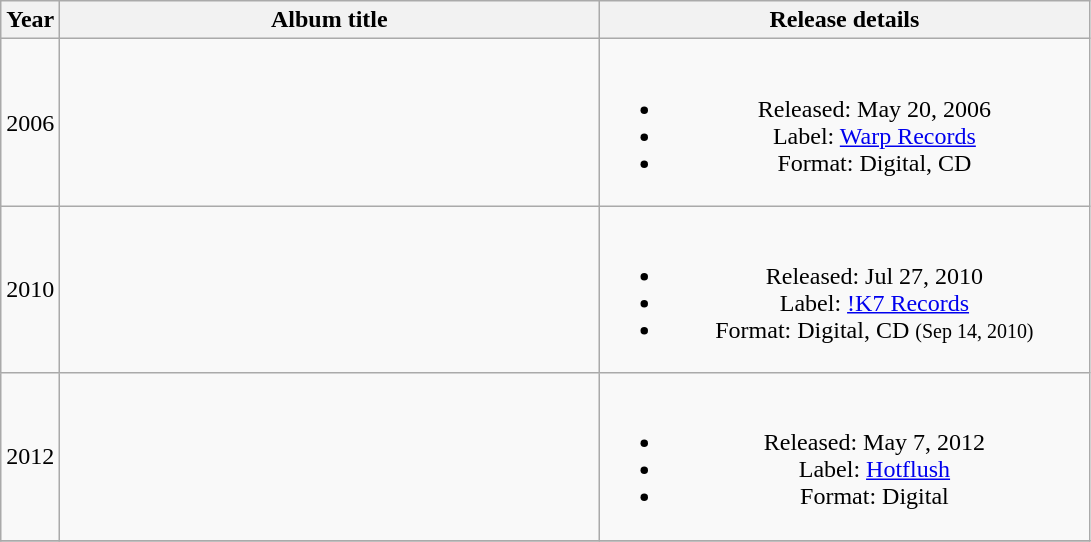<table class="wikitable plainrowheaders" style="text-align:center;">
<tr>
<th>Year</th>
<th scope="col" rowspan="1" style="width:22em;">Album title</th>
<th scope="col" rowspan="1" style="width:20em;">Release details</th>
</tr>
<tr>
<td>2006</td>
<td></td>
<td><br><ul><li>Released: May 20, 2006</li><li>Label: <a href='#'>Warp Records</a></li><li>Format: Digital, CD</li></ul></td>
</tr>
<tr>
<td>2010</td>
<td></td>
<td><br><ul><li>Released: Jul 27, 2010</li><li>Label: <a href='#'>!K7 Records</a></li><li>Format: Digital, CD <small>(Sep 14, 2010)</small></li></ul></td>
</tr>
<tr>
<td>2012</td>
<td></td>
<td><br><ul><li>Released: May 7, 2012</li><li>Label: <a href='#'>Hotflush</a></li><li>Format: Digital</li></ul></td>
</tr>
<tr>
</tr>
</table>
